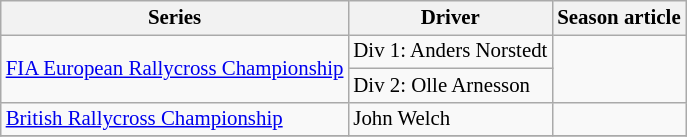<table class="wikitable" style="font-size: 87%;">
<tr>
<th>Series</th>
<th>Driver</th>
<th>Season article</th>
</tr>
<tr>
<td rowspan=2><a href='#'>FIA European Rallycross Championship</a></td>
<td>Div 1:  Anders Norstedt</td>
<td rowspan=2></td>
</tr>
<tr>
<td>Div 2:  Olle Arnesson</td>
</tr>
<tr>
<td><a href='#'>British Rallycross Championship</a></td>
<td> John Welch</td>
<td></td>
</tr>
<tr>
</tr>
</table>
